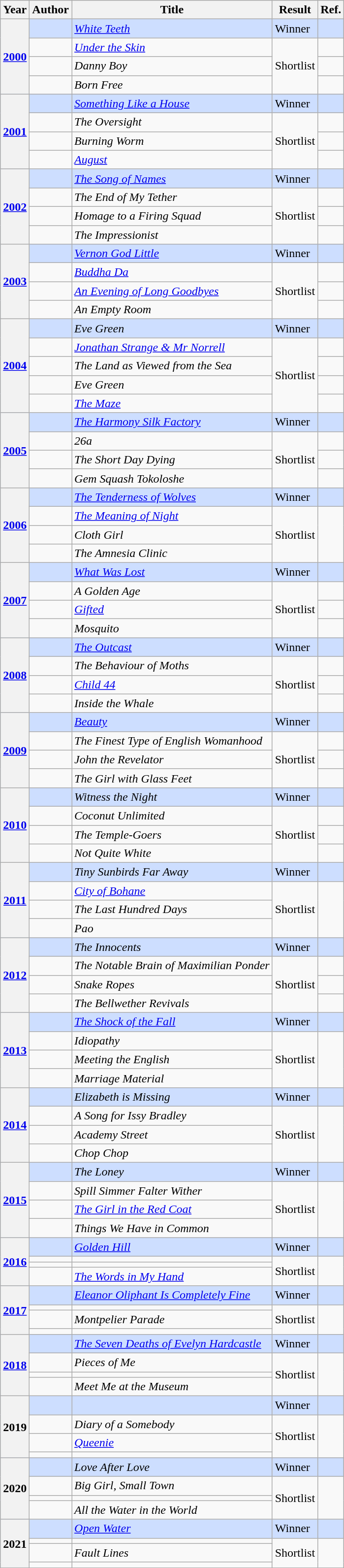<table class="wikitable sortable mw-collapsible">
<tr>
<th>Year</th>
<th>Author</th>
<th>Title</th>
<th>Result</th>
<th>Ref.</th>
</tr>
<tr style="background:#cddeff">
<th rowspan="4"><a href='#'>2000</a></th>
<td></td>
<td><em><a href='#'>White Teeth</a></em></td>
<td>Winner</td>
<td></td>
</tr>
<tr>
<td></td>
<td><em><a href='#'>Under the Skin</a></em></td>
<td rowspan="3">Shortlist</td>
<td></td>
</tr>
<tr>
<td></td>
<td><em>Danny Boy</em></td>
<td></td>
</tr>
<tr>
<td></td>
<td><em>Born Free</em></td>
<td></td>
</tr>
<tr style="background:#cddeff">
<th rowspan="4"><a href='#'>2001</a></th>
<td></td>
<td><em><a href='#'>Something Like a House</a></em></td>
<td>Winner</td>
<td></td>
</tr>
<tr>
<td></td>
<td><em>The Oversight</em></td>
<td rowspan="3">Shortlist</td>
<td></td>
</tr>
<tr>
<td></td>
<td><em>Burning Worm</em></td>
<td></td>
</tr>
<tr>
<td></td>
<td><em><a href='#'>August</a></em></td>
<td></td>
</tr>
<tr style="background:#cddeff">
<th rowspan="4"><a href='#'>2002</a></th>
<td></td>
<td><em><a href='#'>The Song of Names</a></em></td>
<td>Winner</td>
<td></td>
</tr>
<tr>
<td></td>
<td><em>The End of My Tether</em></td>
<td rowspan="3">Shortlist</td>
<td></td>
</tr>
<tr>
<td></td>
<td><em>Homage to a Firing Squad</em></td>
<td></td>
</tr>
<tr>
<td></td>
<td><em>The Impressionist</em></td>
<td></td>
</tr>
<tr style="background:#cddeff">
<th rowspan="4"><a href='#'>2003</a></th>
<td></td>
<td><em><a href='#'>Vernon God Little</a></em></td>
<td>Winner</td>
<td></td>
</tr>
<tr>
<td></td>
<td><em><a href='#'>Buddha Da</a></em></td>
<td rowspan="3">Shortlist</td>
<td></td>
</tr>
<tr>
<td></td>
<td><em><a href='#'>An Evening of Long Goodbyes</a></em></td>
<td></td>
</tr>
<tr>
<td></td>
<td><em>An Empty Room</em></td>
<td></td>
</tr>
<tr style="background:#cddeff">
<th rowspan="5"><a href='#'>2004</a></th>
<td></td>
<td><em>Eve Green</em></td>
<td>Winner</td>
<td></td>
</tr>
<tr>
<td></td>
<td><em><a href='#'>Jonathan Strange & Mr Norrell</a></em></td>
<td rowspan="4">Shortlist</td>
<td></td>
</tr>
<tr>
<td></td>
<td><em>The Land as Viewed from the Sea</em></td>
<td></td>
</tr>
<tr>
<td></td>
<td><em>Eve Green</em></td>
<td></td>
</tr>
<tr>
<td></td>
<td><em><a href='#'>The Maze</a></em></td>
<td></td>
</tr>
<tr style="background:#cddeff">
<th rowspan="4"><a href='#'>2005</a></th>
<td></td>
<td><em><a href='#'>The Harmony Silk Factory</a></em></td>
<td>Winner</td>
<td></td>
</tr>
<tr>
<td></td>
<td><em>26a</em></td>
<td rowspan="3">Shortlist</td>
<td></td>
</tr>
<tr>
<td></td>
<td><em>The Short Day Dying</em></td>
<td></td>
</tr>
<tr>
<td></td>
<td><em>Gem Squash Tokoloshe</em></td>
<td></td>
</tr>
<tr style="background:#cddeff">
<th rowspan="4"><a href='#'>2006</a></th>
<td></td>
<td><em><a href='#'>The Tenderness of Wolves</a>  </em></td>
<td>Winner</td>
<td></td>
</tr>
<tr>
<td></td>
<td><em><a href='#'>The Meaning of Night</a></em></td>
<td rowspan="3">Shortlist</td>
<td rowspan="3"></td>
</tr>
<tr>
<td></td>
<td><em>Cloth Girl</em></td>
</tr>
<tr>
<td></td>
<td><em>The Amnesia Clinic</em></td>
</tr>
<tr style="background:#cddeff">
<th rowspan="4"><a href='#'>2007</a></th>
<td></td>
<td><em><a href='#'>What Was Lost</a></em></td>
<td>Winner</td>
<td></td>
</tr>
<tr>
<td></td>
<td><em>A Golden Age</em></td>
<td rowspan="3">Shortlist</td>
<td></td>
</tr>
<tr>
<td></td>
<td><em><a href='#'>Gifted</a></em></td>
<td></td>
</tr>
<tr>
<td></td>
<td><em>Mosquito</em></td>
<td></td>
</tr>
<tr style="background:#cddeff">
<th rowspan="4"><a href='#'>2008</a></th>
<td></td>
<td><em><a href='#'>The Outcast</a></em></td>
<td>Winner</td>
<td></td>
</tr>
<tr>
<td></td>
<td><em>The Behaviour of Moths</em></td>
<td rowspan="3">Shortlist</td>
<td></td>
</tr>
<tr>
<td></td>
<td><em><a href='#'>Child 44</a></em></td>
<td></td>
</tr>
<tr>
<td></td>
<td><em>Inside the Whale</em></td>
<td></td>
</tr>
<tr style="background:#cddeff">
<th rowspan="4"><a href='#'>2009</a></th>
<td></td>
<td><em><a href='#'>Beauty</a></em></td>
<td>Winner</td>
<td></td>
</tr>
<tr>
<td></td>
<td><em>The Finest Type of English Womanhood</em></td>
<td rowspan="3">Shortlist</td>
<td></td>
</tr>
<tr>
<td></td>
<td><em>John the Revelator</em></td>
<td></td>
</tr>
<tr>
<td></td>
<td><em>The Girl with Glass Feet</em></td>
<td></td>
</tr>
<tr style="background:#cddeff">
<th rowspan="4"><a href='#'>2010</a></th>
<td></td>
<td><em>Witness the Night</em></td>
<td>Winner</td>
<td></td>
</tr>
<tr>
<td></td>
<td><em>Coconut Unlimited</em></td>
<td rowspan="3">Shortlist</td>
<td></td>
</tr>
<tr>
<td></td>
<td><em>The Temple-Goers</em></td>
<td></td>
</tr>
<tr>
<td></td>
<td><em>Not Quite White</em></td>
<td></td>
</tr>
<tr style="background:#cddeff">
<th rowspan="4"><a href='#'>2011</a></th>
<td></td>
<td><em>Tiny Sunbirds Far Away</em></td>
<td>Winner</td>
<td></td>
</tr>
<tr>
<td></td>
<td><em><a href='#'>City of Bohane</a></em></td>
<td rowspan="3">Shortlist</td>
<td rowspan="3"></td>
</tr>
<tr>
<td></td>
<td><em>The Last Hundred Days</em></td>
</tr>
<tr>
<td></td>
<td><em>Pao</em></td>
</tr>
<tr style="background:#cddeff">
<th rowspan="4"><a href='#'>2012</a></th>
<td></td>
<td><em>The Innocents</em></td>
<td>Winner</td>
<td></td>
</tr>
<tr>
<td></td>
<td><em>The Notable Brain of Maximilian Ponder</em></td>
<td rowspan="3">Shortlist</td>
<td></td>
</tr>
<tr>
<td></td>
<td><em>Snake Ropes</em></td>
<td></td>
</tr>
<tr>
<td></td>
<td><em>The Bellwether Revivals</em></td>
<td></td>
</tr>
<tr style="background:#cddeff">
<th rowspan="4"><a href='#'>2013</a></th>
<td></td>
<td><em><a href='#'>The Shock of the Fall</a>  </em></td>
<td>Winner</td>
<td></td>
</tr>
<tr>
<td></td>
<td><em>Idiopathy</em></td>
<td rowspan="3">Shortlist</td>
<td rowspan="3"></td>
</tr>
<tr>
<td></td>
<td><em>Meeting the English</em></td>
</tr>
<tr>
<td></td>
<td><em>Marriage Material</em></td>
</tr>
<tr style="background:#cddeff">
<th rowspan="4"><a href='#'>2014</a></th>
<td></td>
<td><em>Elizabeth is Missing</em></td>
<td>Winner</td>
<td><em></em></td>
</tr>
<tr>
<td></td>
<td><em>A Song for Issy Bradley</em></td>
<td rowspan="3">Shortlist</td>
<td rowspan="3"></td>
</tr>
<tr>
<td></td>
<td><em>Academy Street</em></td>
</tr>
<tr>
<td></td>
<td><em>Chop Chop</em></td>
</tr>
<tr style="background:#cddeff">
<th rowspan="4"><a href='#'>2015</a></th>
<td></td>
<td><em>The Loney</em></td>
<td>Winner</td>
<td></td>
</tr>
<tr>
<td></td>
<td><em>Spill Simmer Falter Wither</em></td>
<td rowspan="3">Shortlist</td>
<td rowspan="3"></td>
</tr>
<tr>
<td></td>
<td><em><a href='#'>The Girl in the Red Coat</a></em></td>
</tr>
<tr>
<td></td>
<td><em>Things We Have in Common</em></td>
</tr>
<tr style="background:#cddeff">
<th rowspan="4"><a href='#'>2016</a></th>
<td></td>
<td><em><a href='#'>Golden Hill</a></em></td>
<td>Winner</td>
<td></td>
</tr>
<tr>
<td></td>
<td></td>
<td rowspan="3">Shortlist</td>
<td rowspan="3"></td>
</tr>
<tr>
<td></td>
<td></td>
</tr>
<tr>
<td></td>
<td><em><a href='#'>The Words in My Hand</a></em></td>
</tr>
<tr style="background:#cddeff">
<th rowspan="4"><a href='#'>2017</a></th>
<td></td>
<td><em><a href='#'>Eleanor Oliphant Is Completely Fine</a></em></td>
<td>Winner</td>
<td></td>
</tr>
<tr>
<td></td>
<td><em></em></td>
<td rowspan="3">Shortlist</td>
<td rowspan="3"></td>
</tr>
<tr>
<td></td>
<td><em>Montpelier Parade</em></td>
</tr>
<tr>
<td></td>
<td><em></em></td>
</tr>
<tr style="background:#cddeff">
<th rowspan="4"><a href='#'>2018</a></th>
<td></td>
<td><em><a href='#'>The Seven Deaths of Evelyn Hardcastle</a></em></td>
<td>Winner</td>
<td></td>
</tr>
<tr>
<td></td>
<td><em>Pieces of Me</em></td>
<td rowspan="3">Shortlist</td>
<td rowspan="3"></td>
</tr>
<tr>
<td></td>
<td></td>
</tr>
<tr>
<td></td>
<td><em>Meet Me at the Museum</em></td>
</tr>
<tr style="background:#cddeff">
<th rowspan="4">2019</th>
<td></td>
<td></td>
<td>Winner</td>
<td></td>
</tr>
<tr>
<td></td>
<td><em>Diary of a Somebody</em></td>
<td rowspan="3">Shortlist</td>
<td rowspan="3"></td>
</tr>
<tr>
<td></td>
<td><em><a href='#'>Queenie</a></em></td>
</tr>
<tr>
<td></td>
<td></td>
</tr>
<tr style="background:#cddeff">
<th rowspan="4">2020</th>
<td></td>
<td><em>Love After Love</em></td>
<td>Winner</td>
<td></td>
</tr>
<tr>
<td></td>
<td><em>Big Girl, Small Town</em></td>
<td rowspan="3">Shortlist</td>
<td rowspan="3"></td>
</tr>
<tr>
<td></td>
<td></td>
</tr>
<tr>
<td></td>
<td><em>All the Water in the World</em></td>
</tr>
<tr style="background:#cddeff">
<th rowspan="4">2021</th>
<td></td>
<td><em><a href='#'>Open Water</a></em></td>
<td>Winner</td>
<td></td>
</tr>
<tr>
<td></td>
<td></td>
<td rowspan="3">Shortlist</td>
<td rowspan="3"></td>
</tr>
<tr>
<td></td>
<td><em>Fault Lines</em></td>
</tr>
<tr>
<td></td>
<td></td>
</tr>
</table>
